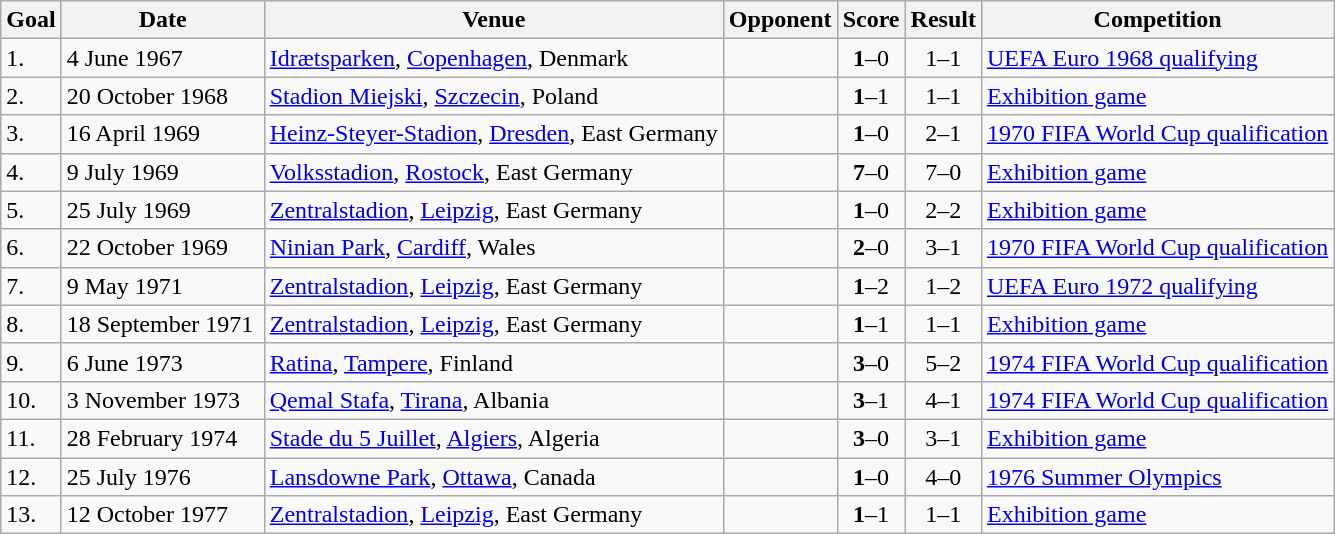<table class="wikitable plainrowheaders sortable">
<tr>
<th>Goal</th>
<th style="width:8em;">Date</th>
<th>Venue</th>
<th>Opponent</th>
<th>Score</th>
<th>Result</th>
<th>Competition</th>
</tr>
<tr>
<td>1.</td>
<td>4 June 1967</td>
<td><a href='#'>Idrætsparken</a>, <a href='#'>Copenhagen</a>, Denmark</td>
<td></td>
<td align=center><strong>1</strong>–0</td>
<td align=center>1–1</td>
<td><a href='#'>UEFA Euro 1968 qualifying</a></td>
</tr>
<tr>
<td>2.</td>
<td>20 October 1968</td>
<td><a href='#'>Stadion Miejski</a>, <a href='#'>Szczecin</a>, Poland</td>
<td></td>
<td align=center><strong>1</strong>–1</td>
<td align=center>1–1</td>
<td><a href='#'>Exhibition game</a></td>
</tr>
<tr>
<td>3.</td>
<td>16 April 1969</td>
<td><a href='#'>Heinz-Steyer-Stadion</a>, <a href='#'>Dresden</a>, East Germany</td>
<td></td>
<td align=center><strong>1</strong>–0</td>
<td align=center>2–1</td>
<td><a href='#'>1970 FIFA World Cup qualification</a></td>
</tr>
<tr>
<td>4.</td>
<td>9 July 1969</td>
<td><a href='#'>Volksstadion</a>, <a href='#'>Rostock</a>, East Germany</td>
<td></td>
<td align=center><strong>7</strong>–0</td>
<td align=center>7–0</td>
<td><a href='#'>Exhibition game</a></td>
</tr>
<tr>
<td>5.</td>
<td>25 July 1969</td>
<td><a href='#'>Zentralstadion</a>, <a href='#'>Leipzig</a>, East Germany</td>
<td></td>
<td align=center><strong>1</strong>–0</td>
<td align=center>2–2</td>
<td><a href='#'>Exhibition game</a></td>
</tr>
<tr>
<td>6.</td>
<td>22 October 1969</td>
<td><a href='#'>Ninian Park</a>, <a href='#'>Cardiff</a>, Wales</td>
<td></td>
<td align=center><strong>2</strong>–0</td>
<td align=center>3–1</td>
<td><a href='#'>1970 FIFA World Cup qualification</a></td>
</tr>
<tr>
<td>7.</td>
<td>9 May 1971</td>
<td><a href='#'>Zentralstadion</a>, <a href='#'>Leipzig</a>, East Germany</td>
<td></td>
<td align=center><strong>1</strong>–2</td>
<td align=center>1–2</td>
<td><a href='#'>UEFA Euro 1972 qualifying</a></td>
</tr>
<tr>
<td>8.</td>
<td>18 September 1971</td>
<td><a href='#'>Zentralstadion</a>, <a href='#'>Leipzig</a>, East Germany</td>
<td></td>
<td align=center><strong>1</strong>–1</td>
<td align=center>1–1</td>
<td><a href='#'>Exhibition game</a></td>
</tr>
<tr>
<td>9.</td>
<td>6 June 1973</td>
<td><a href='#'>Ratina</a>, <a href='#'>Tampere</a>, Finland</td>
<td></td>
<td align=center><strong>3</strong>–0</td>
<td align=center>5–2</td>
<td><a href='#'>1974 FIFA World Cup qualification</a></td>
</tr>
<tr>
<td>10.</td>
<td>3 November 1973</td>
<td><a href='#'>Qemal Stafa</a>, <a href='#'>Tirana</a>, Albania</td>
<td></td>
<td align=center><strong>3</strong>–1</td>
<td align=center>4–1</td>
<td><a href='#'>1974 FIFA World Cup qualification</a></td>
</tr>
<tr>
<td>11.</td>
<td>28 February 1974</td>
<td><a href='#'>Stade du 5 Juillet</a>, <a href='#'>Algiers</a>, Algeria</td>
<td></td>
<td align=center><strong>3</strong>–0</td>
<td align=center>3–1</td>
<td><a href='#'>Exhibition game</a></td>
</tr>
<tr>
<td>12.</td>
<td>25 July 1976</td>
<td><a href='#'>Lansdowne Park</a>, <a href='#'>Ottawa</a>, Canada</td>
<td></td>
<td align=center><strong>1</strong>–0</td>
<td align=center>4–0</td>
<td><a href='#'>1976 Summer Olympics</a></td>
</tr>
<tr>
<td>13.</td>
<td>12 October 1977</td>
<td><a href='#'>Zentralstadion</a>, <a href='#'>Leipzig</a>, East Germany</td>
<td></td>
<td align=center><strong>1</strong>–1</td>
<td align=center>1–1</td>
<td><a href='#'>Exhibition game</a></td>
</tr>
</table>
